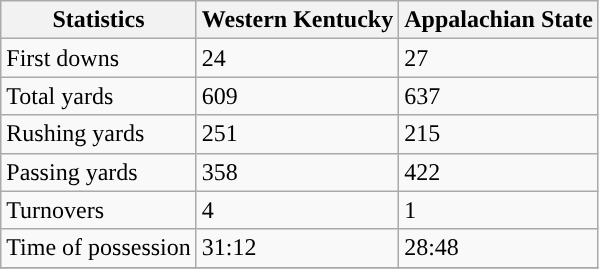<table class="wikitable">
<tr>
<th>Statistics</th>
<th>Western Kentucky</th>
<th>Appalachian State</th>
</tr>
<tr>
<td>First downs</td>
<td>24</td>
<td>27</td>
</tr>
<tr>
<td>Total yards</td>
<td>609</td>
<td>637</td>
</tr>
<tr>
<td>Rushing yards</td>
<td>251</td>
<td>215</td>
</tr>
<tr>
<td>Passing yards</td>
<td>358</td>
<td>422</td>
</tr>
<tr>
<td>Turnovers</td>
<td>4</td>
<td>1</td>
</tr>
<tr>
<td>Time of possession</td>
<td>31:12</td>
<td>28:48</td>
</tr>
<tr>
</tr>
</table>
